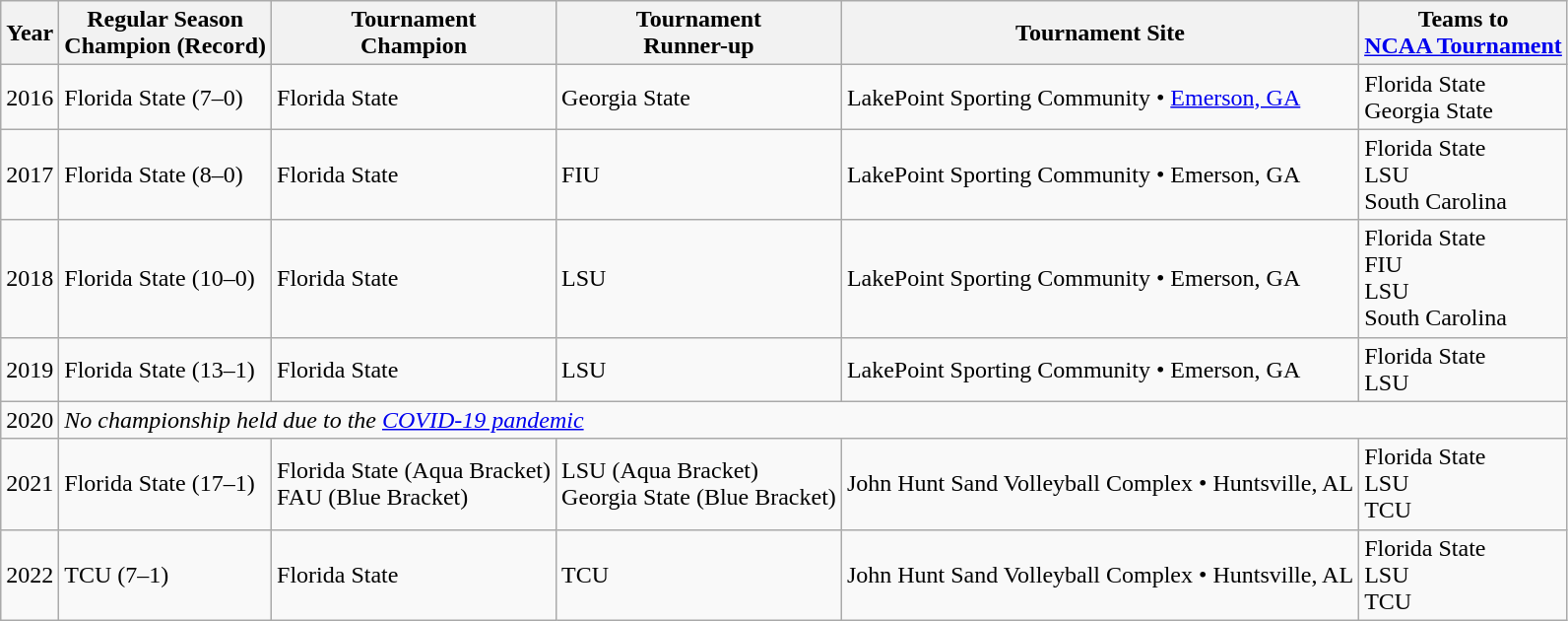<table class=wikitable>
<tr>
<th>Year</th>
<th>Regular Season<br>Champion (Record)</th>
<th>Tournament<br>Champion</th>
<th>Tournament<br>Runner-up</th>
<th>Tournament Site</th>
<th>Teams to<br><a href='#'>NCAA Tournament</a></th>
</tr>
<tr>
<td>2016<br></td>
<td>Florida State (7–0)</td>
<td>Florida State</td>
<td>Georgia State</td>
<td>LakePoint Sporting Community • <a href='#'>Emerson, GA</a></td>
<td>Florida State<br>Georgia State</td>
</tr>
<tr>
<td>2017<br></td>
<td>Florida State (8–0)</td>
<td>Florida State</td>
<td>FIU</td>
<td>LakePoint Sporting Community • Emerson, GA</td>
<td>Florida State<br>LSU<br>South Carolina</td>
</tr>
<tr>
<td>2018<br></td>
<td>Florida State (10–0)</td>
<td>Florida State</td>
<td>LSU</td>
<td>LakePoint Sporting Community • Emerson, GA</td>
<td>Florida State<br>FIU<br>LSU<br>South Carolina</td>
</tr>
<tr>
<td>2019<br></td>
<td>Florida State (13–1)</td>
<td>Florida State</td>
<td>LSU</td>
<td>LakePoint Sporting Community • Emerson, GA</td>
<td>Florida State<br>LSU</td>
</tr>
<tr>
<td>2020</td>
<td colspan="5"><em>No championship held due to the <a href='#'>COVID-19 pandemic</a></em></td>
</tr>
<tr>
<td>2021</td>
<td>Florida State (17–1)</td>
<td>Florida State (Aqua Bracket)<br>FAU (Blue Bracket)</td>
<td>LSU (Aqua Bracket)<br>Georgia State (Blue Bracket)</td>
<td>John Hunt Sand Volleyball Complex • Huntsville, AL</td>
<td>Florida State<br>LSU<br>TCU</td>
</tr>
<tr>
<td>2022</td>
<td>TCU (7–1)</td>
<td>Florida State</td>
<td>TCU</td>
<td>John Hunt Sand Volleyball Complex • Huntsville, AL</td>
<td>Florida State<br>LSU<br>TCU</td>
</tr>
</table>
